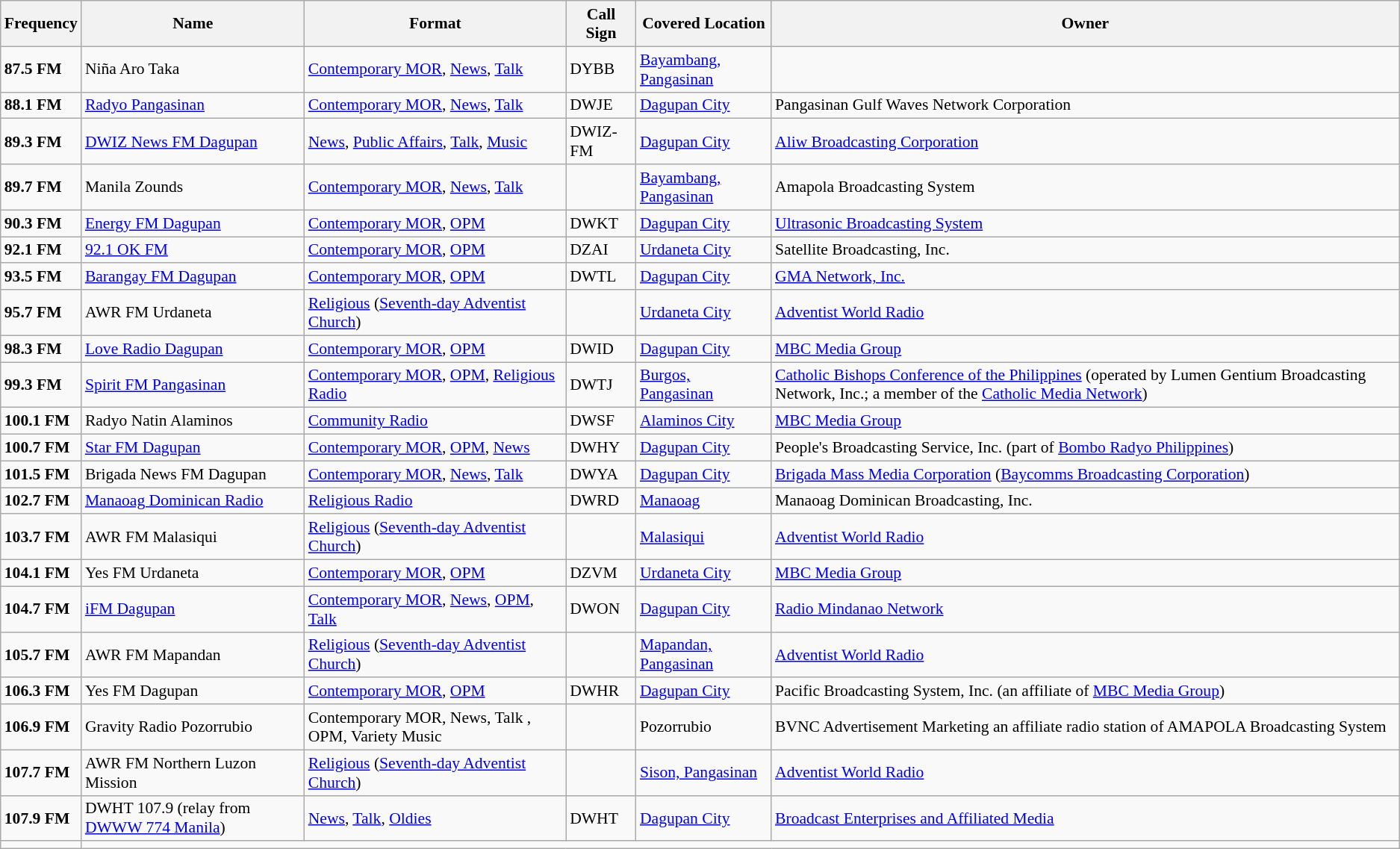<table class="wikitable" style="font-size:90%;">
<tr>
<th>Frequency</th>
<th>Name</th>
<th>Format</th>
<th>Call Sign</th>
<th>Covered Location</th>
<th>Owner</th>
</tr>
<tr>
<td><strong>87.5 FM</strong></td>
<td>Niña Aro Taka</td>
<td><a href='#'>Contemporary MOR</a>, <a href='#'>News</a>, <a href='#'>Talk</a></td>
<td>DYBB</td>
<td><a href='#'>Bayambang, Pangasinan</a></td>
<td></td>
</tr>
<tr>
<td><strong>88.1 FM</strong></td>
<td><a href='#'>Radyo Pangasinan</a></td>
<td><a href='#'>Contemporary MOR</a>, <a href='#'>News</a>, <a href='#'>Talk</a></td>
<td>DWJE</td>
<td><a href='#'>Dagupan City</a></td>
<td>Pangasinan Gulf Waves Network Corporation</td>
</tr>
<tr>
<td><strong>89.3 FM</strong></td>
<td><a href='#'>DWIZ News FM Dagupan</a></td>
<td><a href='#'>News</a>, <a href='#'>Public Affairs</a>, <a href='#'>Talk</a>, <a href='#'>Music</a></td>
<td>DWIZ-FM</td>
<td><a href='#'>Dagupan City</a></td>
<td><a href='#'>Aliw Broadcasting Corporation</a></td>
</tr>
<tr>
<td><strong>89.7 FM</strong></td>
<td>Manila Zounds</td>
<td><a href='#'>Contemporary MOR</a>, <a href='#'>News</a>, <a href='#'>Talk</a></td>
<td></td>
<td><a href='#'>Bayambang, Pangasinan</a></td>
<td>Amapola Broadcasting System</td>
</tr>
<tr>
<td><strong>90.3 FM</strong></td>
<td><a href='#'>Energy FM Dagupan</a></td>
<td><a href='#'>Contemporary MOR</a>, <a href='#'>OPM</a></td>
<td>DWKT</td>
<td><a href='#'>Dagupan City</a></td>
<td><a href='#'>Ultrasonic Broadcasting System</a></td>
</tr>
<tr>
<td><strong>92.1 FM</strong></td>
<td><a href='#'>92.1 OK FM</a></td>
<td><a href='#'>Contemporary MOR</a>, <a href='#'>OPM</a></td>
<td>DZAI</td>
<td><a href='#'>Urdaneta City</a></td>
<td>Satellite Broadcasting, Inc.</td>
</tr>
<tr>
<td><strong>93.5 FM</strong></td>
<td><a href='#'>Barangay FM Dagupan</a></td>
<td><a href='#'>Contemporary MOR</a>, <a href='#'>OPM</a></td>
<td>DWTL</td>
<td><a href='#'>Dagupan City</a></td>
<td><a href='#'>GMA Network, Inc.</a></td>
</tr>
<tr>
<td><strong>95.7 FM</strong></td>
<td>AWR FM Urdaneta</td>
<td><a href='#'>Religious</a> (<a href='#'>Seventh-day Adventist Church</a>)</td>
<td></td>
<td><a href='#'>Urdaneta City</a></td>
<td><a href='#'>Adventist World Radio</a></td>
</tr>
<tr>
<td><strong>98.3 FM</strong></td>
<td><a href='#'>Love Radio Dagupan</a></td>
<td><a href='#'>Contemporary MOR</a>, <a href='#'>OPM</a></td>
<td>DWID</td>
<td><a href='#'>Dagupan City</a></td>
<td><a href='#'>MBC Media Group</a></td>
</tr>
<tr>
<td><strong>99.3 FM</strong></td>
<td><a href='#'>Spirit FM Pangasinan</a></td>
<td><a href='#'>Contemporary MOR</a>, <a href='#'>OPM</a>, <a href='#'>Religious Radio</a></td>
<td>DWTJ</td>
<td><a href='#'>Burgos, Pangasinan</a></td>
<td><a href='#'>Catholic Bishops Conference of the Philippines</a> (operated by Lumen Gentium Broadcasting Network, Inc.; a member of the <a href='#'>Catholic Media Network</a>)</td>
</tr>
<tr>
<td><strong>100.1 FM</strong></td>
<td>Radyo Natin Alaminos</td>
<td><a href='#'>Community Radio</a></td>
<td>DWSF</td>
<td><a href='#'>Alaminos City</a></td>
<td><a href='#'>MBC Media Group</a></td>
</tr>
<tr>
<td><strong>100.7 FM</strong></td>
<td><a href='#'>Star FM Dagupan</a></td>
<td><a href='#'>Contemporary MOR</a>, <a href='#'>OPM</a>, <a href='#'>News</a></td>
<td>DWHY</td>
<td><a href='#'>Dagupan City</a></td>
<td>People's Broadcasting Service, Inc. (part of <a href='#'>Bombo Radyo Philippines</a>)</td>
</tr>
<tr>
<td><strong>101.5 FM</strong></td>
<td>Brigada News FM Dagupan</td>
<td><a href='#'>Contemporary MOR</a>, <a href='#'>News</a>, <a href='#'>Talk</a></td>
<td>DWYA</td>
<td><a href='#'>Dagupan City</a></td>
<td><a href='#'>Brigada Mass Media Corporation</a> (<a href='#'>Baycomms Broadcasting Corporation</a>)</td>
</tr>
<tr>
<td><strong>102.7 FM</strong></td>
<td><a href='#'>Manaoag Dominican Radio</a></td>
<td><a href='#'>Religious Radio</a></td>
<td>DWRD</td>
<td><a href='#'>Manaoag</a></td>
<td>Manaoag Dominican Broadcasting, Inc.</td>
</tr>
<tr>
<td><strong>103.7 FM</strong></td>
<td>AWR FM Malasiqui</td>
<td><a href='#'>Religious</a> (<a href='#'>Seventh-day Adventist Church</a>)</td>
<td></td>
<td><a href='#'>Malasiqui</a></td>
<td><a href='#'>Adventist World Radio</a></td>
</tr>
<tr>
<td><strong>104.1 FM</strong></td>
<td>Yes FM Urdaneta</td>
<td><a href='#'>Contemporary MOR</a>, <a href='#'>OPM</a></td>
<td>DZVM</td>
<td><a href='#'>Urdaneta City</a></td>
<td><a href='#'>MBC Media Group</a></td>
</tr>
<tr>
<td><strong>104.7 FM</strong></td>
<td><a href='#'>iFM Dagupan</a></td>
<td><a href='#'>Contemporary MOR</a>, <a href='#'>News</a>, <a href='#'>OPM</a>, <a href='#'>Talk</a></td>
<td>DWON</td>
<td><a href='#'>Dagupan City</a></td>
<td><a href='#'>Radio Mindanao Network</a></td>
</tr>
<tr>
<td><strong>105.7 FM</strong></td>
<td>AWR FM Mapandan</td>
<td><a href='#'>Religious</a> (<a href='#'>Seventh-day Adventist Church</a>)</td>
<td></td>
<td><a href='#'>Mapandan, Pangasinan</a></td>
<td><a href='#'>Adventist World Radio</a></td>
</tr>
<tr>
<td><strong>106.3 FM</strong></td>
<td>Yes FM Dagupan</td>
<td><a href='#'>Contemporary MOR</a>, <a href='#'>OPM</a></td>
<td>DWHR</td>
<td><a href='#'>Dagupan City</a></td>
<td>Pacific Broadcasting System, Inc. (an affiliate of <a href='#'>MBC Media Group</a>)</td>
</tr>
<tr>
<td><strong>106.9 FM</strong></td>
<td>Gravity Radio Pozorrubio</td>
<td>Contemporary MOR, News, Talk , OPM, Variety Music</td>
<td></td>
<td>Pozorrubio</td>
<td>BVNC Advertisement Marketing an affiliate radio station of AMAPOLA Broadcasting System</td>
</tr>
<tr>
<td><strong>107.7 FM</strong></td>
<td>AWR FM Northern Luzon Mission</td>
<td><a href='#'>Religious</a> (<a href='#'>Seventh-day Adventist Church</a>)</td>
<td></td>
<td><a href='#'>Sison, Pangasinan</a></td>
<td><a href='#'>Adventist World Radio</a></td>
</tr>
<tr>
<td><strong>107.9 FM</strong></td>
<td>DWHT 107.9 (relay from <a href='#'>DWWW 774 Manila</a>)</td>
<td><a href='#'>News</a>, <a href='#'>Talk</a>, <a href='#'>Oldies</a></td>
<td>DWHT</td>
<td><a href='#'>Dagupan City</a></td>
<td><a href='#'>Broadcast Enterprises and Affiliated Media</a></td>
</tr>
<tr>
<td></td>
</tr>
</table>
